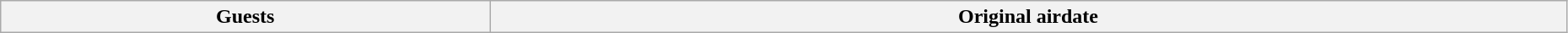<table class="wikitable plainrowheaders" style="width:98%;">
<tr>
<th>Guests</th>
<th>Original airdate<br>











</th>
</tr>
</table>
